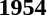<table>
<tr>
<td><strong>1954</strong><br></td>
</tr>
</table>
